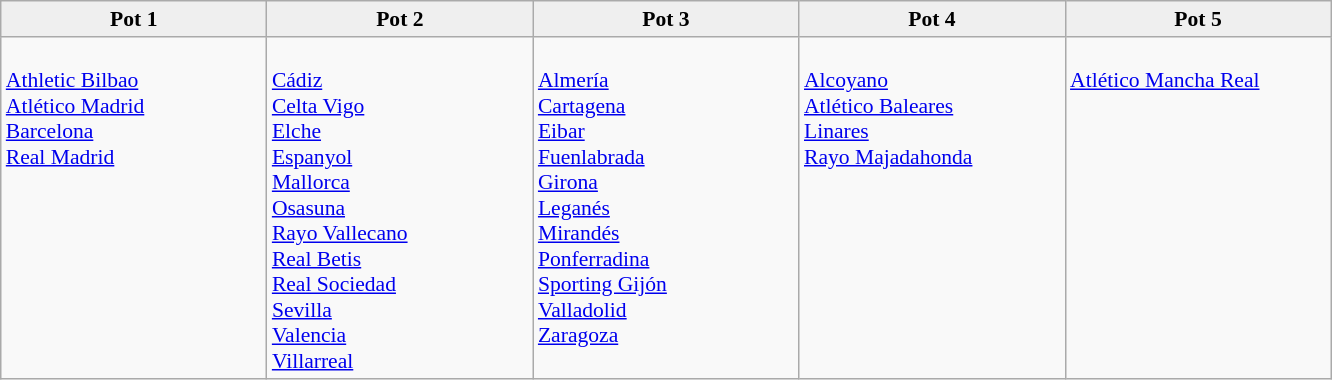<table class="wikitable" style="font-size:90%">
<tr bgcolor=#efefef align=center>
<td width=15%><strong>Pot 1</strong><br></td>
<td width=15%><strong>Pot 2</strong><br></td>
<td width=15%><strong>Pot 3</strong><br></td>
<td width=15%><strong>Pot 4</strong><br></td>
<td width=15%><strong>Pot 5</strong><br></td>
</tr>
<tr valign=top>
<td><br><a href='#'>Athletic Bilbao</a><br>
<a href='#'>Atlético Madrid</a><br>
<a href='#'>Barcelona</a><br>
<a href='#'>Real Madrid</a></td>
<td><br><a href='#'>Cádiz</a><br>
<a href='#'>Celta Vigo</a><br>
<a href='#'>Elche</a><br>
<a href='#'>Espanyol</a><br>
<a href='#'>Mallorca</a><br>
<a href='#'>Osasuna</a><br>
<a href='#'>Rayo Vallecano</a><br>
<a href='#'>Real Betis</a><br>
<a href='#'>Real Sociedad</a><br>
<a href='#'>Sevilla</a><br>
<a href='#'>Valencia</a><br>
<a href='#'>Villarreal</a></td>
<td><br><a href='#'>Almería</a><br>
<a href='#'>Cartagena</a><br>
<a href='#'>Eibar</a><br>
<a href='#'>Fuenlabrada</a><br>
<a href='#'>Girona</a><br>
<a href='#'>Leganés</a><br>
<a href='#'>Mirandés</a><br>
<a href='#'>Ponferradina</a><br>
<a href='#'>Sporting Gijón</a><br>
<a href='#'>Valladolid</a><br>
<a href='#'>Zaragoza</a></td>
<td><br><a href='#'>Alcoyano</a><br>
<a href='#'>Atlético Baleares</a><br>
<a href='#'>Linares</a><br>
<a href='#'>Rayo Majadahonda</a></td>
<td><br><a href='#'>Atlético Mancha Real</a></td>
</tr>
</table>
